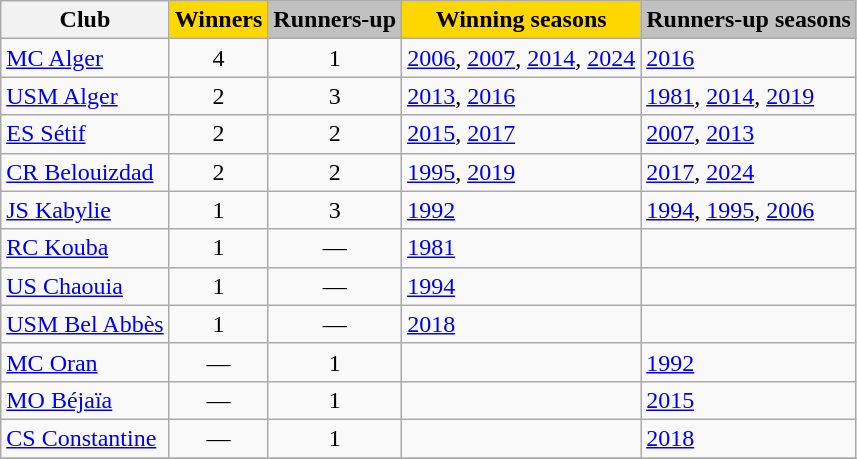<table class="wikitable sortable">
<tr>
<th>Club</th>
<th style="background:gold;">Winners</th>
<th style="background:silver;">Runners-up</th>
<th style="background:gold;">Winning seasons</th>
<th style="background:silver;">Runners-up seasons</th>
</tr>
<tr>
<td><a href='#'>MC Alger</a></td>
<td align=center>4</td>
<td align=center>1</td>
<td><a href='#'>2006</a>, <a href='#'>2007</a>, <a href='#'>2014</a>, <a href='#'>2024</a></td>
<td><a href='#'>2016</a></td>
</tr>
<tr>
<td><a href='#'>USM Alger</a></td>
<td align=center>2</td>
<td align=center>3</td>
<td><a href='#'>2013</a>, <a href='#'>2016</a></td>
<td><a href='#'>1981</a>, <a href='#'>2014</a>, <a href='#'>2019</a></td>
</tr>
<tr>
<td><a href='#'>ES Sétif</a></td>
<td align=center>2</td>
<td align=center>2</td>
<td><a href='#'>2015</a>, <a href='#'>2017</a></td>
<td><a href='#'>2007</a>, <a href='#'>2013</a></td>
</tr>
<tr>
<td><a href='#'>CR Belouizdad</a></td>
<td align=center>2</td>
<td align=center>2</td>
<td><a href='#'>1995</a>, <a href='#'>2019</a></td>
<td><a href='#'>2017</a>, <a href='#'>2024</a></td>
</tr>
<tr>
<td><a href='#'>JS Kabylie</a></td>
<td align=center>1</td>
<td align=center>3</td>
<td><a href='#'>1992</a></td>
<td><a href='#'>1994</a>, <a href='#'>1995</a>, <a href='#'>2006</a></td>
</tr>
<tr>
<td><a href='#'>RC Kouba</a></td>
<td align=center>1</td>
<td align=center>—</td>
<td><a href='#'>1981</a></td>
<td></td>
</tr>
<tr>
<td><a href='#'>US Chaouia</a></td>
<td align=center>1</td>
<td align=center>—</td>
<td><a href='#'>1994</a></td>
<td></td>
</tr>
<tr>
<td><a href='#'>USM Bel Abbès</a></td>
<td align=center>1</td>
<td align=center>—</td>
<td><a href='#'>2018</a></td>
<td></td>
</tr>
<tr>
<td><a href='#'>MC Oran</a></td>
<td align=center>—</td>
<td align=center>1</td>
<td></td>
<td><a href='#'>1992</a></td>
</tr>
<tr>
<td><a href='#'>MO Béjaïa</a></td>
<td align=center>—</td>
<td align=center>1</td>
<td></td>
<td><a href='#'>2015</a></td>
</tr>
<tr>
<td><a href='#'>CS Constantine</a></td>
<td align=center>—</td>
<td align=center>1</td>
<td></td>
<td><a href='#'>2018</a></td>
</tr>
<tr>
</tr>
</table>
